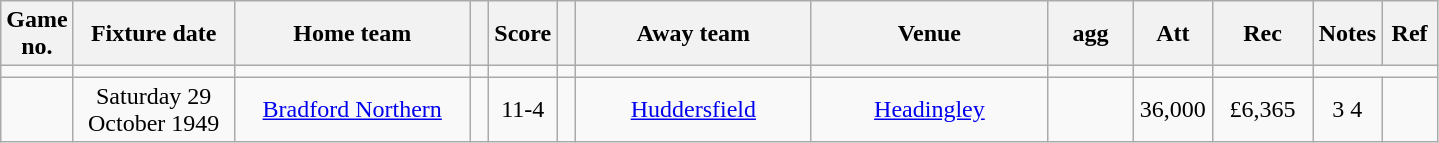<table class="wikitable" style="text-align:center;">
<tr>
<th width=20 abbr="No">Game no.</th>
<th width=100 abbr="Date">Fixture date</th>
<th width=150 abbr="Home team">Home team</th>
<th width=5 abbr="space"></th>
<th width=20 abbr="Score">Score</th>
<th width=5 abbr="space"></th>
<th width=150 abbr="Away team">Away team</th>
<th width=150 abbr="Venue">Venue</th>
<th width=50 abbr="agg">agg</th>
<th width=45 abbr="Att">Att</th>
<th width=60 abbr="Rec">Rec</th>
<th width=20 abbr="Notes">Notes</th>
<th width=30 abbr="Ref">Ref</th>
</tr>
<tr>
<td></td>
<td></td>
<td></td>
<td></td>
<td></td>
<td></td>
<td></td>
<td></td>
<td></td>
<td></td>
<td></td>
</tr>
<tr>
<td></td>
<td>Saturday 29 October 1949</td>
<td><a href='#'>Bradford Northern</a></td>
<td></td>
<td>11-4</td>
<td></td>
<td><a href='#'>Huddersfield</a></td>
<td><a href='#'>Headingley</a></td>
<td></td>
<td>36,000</td>
<td>£6,365</td>
<td>3 4</td>
<td></td>
</tr>
</table>
